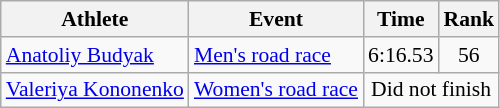<table class=wikitable style=font-size:90%;text-align:center>
<tr>
<th>Athlete</th>
<th>Event</th>
<th>Time</th>
<th>Rank</th>
</tr>
<tr align=center>
<td align=left><a href='#'>Anatoliy Budyak</a></td>
<td align=left><a href='#'>Men's road race</a></td>
<td>6:16.53</td>
<td>56</td>
</tr>
<tr align=center>
<td align=left><a href='#'>Valeriya Kononenko</a></td>
<td align=left><a href='#'>Women's road race</a></td>
<td colspan=2>Did not finish</td>
</tr>
</table>
